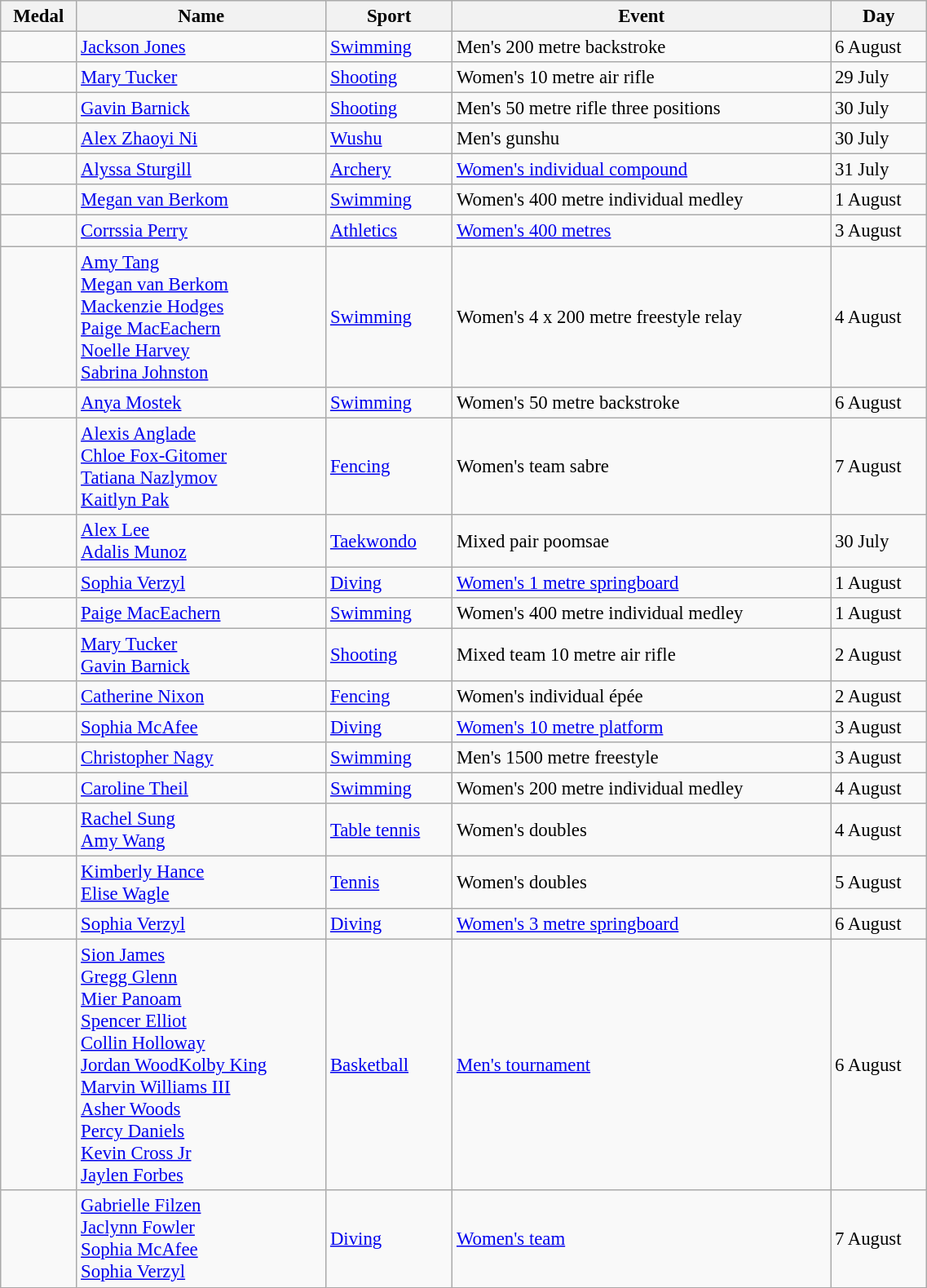<table class="wikitable sortable" style="font-size: 95%; width:60%">
<tr>
<th>Medal</th>
<th>Name</th>
<th>Sport</th>
<th>Event</th>
<th>Day</th>
</tr>
<tr>
<td></td>
<td><a href='#'>Jackson Jones</a></td>
<td><a href='#'>Swimming</a></td>
<td>Men's 200 metre backstroke</td>
<td>6 August</td>
</tr>
<tr>
<td></td>
<td><a href='#'>Mary Tucker</a></td>
<td><a href='#'>Shooting</a></td>
<td>Women's 10 metre air rifle</td>
<td>29 July</td>
</tr>
<tr>
<td></td>
<td><a href='#'>Gavin Barnick</a></td>
<td><a href='#'>Shooting</a></td>
<td>Men's 50 metre rifle three positions</td>
<td>30 July</td>
</tr>
<tr>
<td></td>
<td><a href='#'>Alex Zhaoyi Ni</a></td>
<td><a href='#'>Wushu</a></td>
<td>Men's gunshu</td>
<td>30 July</td>
</tr>
<tr>
<td></td>
<td><a href='#'>Alyssa Sturgill</a></td>
<td><a href='#'>Archery</a></td>
<td><a href='#'>Women's individual compound</a></td>
<td>31 July</td>
</tr>
<tr>
<td></td>
<td><a href='#'>Megan van Berkom</a></td>
<td><a href='#'>Swimming</a></td>
<td>Women's 400 metre individual medley</td>
<td>1 August</td>
</tr>
<tr>
<td></td>
<td><a href='#'>Corrssia Perry</a></td>
<td><a href='#'>Athletics</a></td>
<td><a href='#'>Women's 400 metres</a></td>
<td>3 August</td>
</tr>
<tr>
<td></td>
<td><a href='#'>Amy Tang</a><br><a href='#'>Megan van Berkom</a><br><a href='#'>Mackenzie Hodges</a><br><a href='#'>Paige MacEachern</a><br><a href='#'>Noelle Harvey</a><br><a href='#'>Sabrina Johnston</a></td>
<td><a href='#'>Swimming</a></td>
<td>Women's 4 x 200 metre freestyle relay</td>
<td>4 August</td>
</tr>
<tr>
<td></td>
<td><a href='#'>Anya Mostek</a></td>
<td><a href='#'>Swimming</a></td>
<td>Women's 50 metre backstroke</td>
<td>6 August</td>
</tr>
<tr>
<td></td>
<td><a href='#'>Alexis Anglade</a><br><a href='#'>Chloe Fox-Gitomer</a><br><a href='#'>Tatiana Nazlymov</a><br><a href='#'>Kaitlyn Pak</a></td>
<td><a href='#'>Fencing</a></td>
<td>Women's team sabre</td>
<td>7 August</td>
</tr>
<tr>
<td></td>
<td><a href='#'>Alex Lee</a><br><a href='#'>Adalis Munoz</a></td>
<td><a href='#'>Taekwondo</a></td>
<td>Mixed pair poomsae</td>
<td>30 July</td>
</tr>
<tr>
<td></td>
<td><a href='#'>Sophia Verzyl</a></td>
<td><a href='#'>Diving</a></td>
<td><a href='#'>Women's 1 metre springboard</a></td>
<td>1 August</td>
</tr>
<tr>
<td></td>
<td><a href='#'>Paige MacEachern</a></td>
<td><a href='#'>Swimming</a></td>
<td>Women's 400 metre individual medley</td>
<td>1 August</td>
</tr>
<tr>
<td></td>
<td><a href='#'>Mary Tucker</a><br><a href='#'>Gavin Barnick</a></td>
<td><a href='#'>Shooting</a></td>
<td>Mixed team 10 metre air rifle</td>
<td>2 August</td>
</tr>
<tr>
<td></td>
<td><a href='#'>Catherine Nixon</a></td>
<td><a href='#'>Fencing</a></td>
<td>Women's individual épée</td>
<td>2 August</td>
</tr>
<tr>
<td></td>
<td><a href='#'>Sophia McAfee</a></td>
<td><a href='#'>Diving</a></td>
<td><a href='#'>Women's 10 metre platform</a></td>
<td>3 August</td>
</tr>
<tr>
<td></td>
<td><a href='#'>Christopher Nagy</a></td>
<td><a href='#'>Swimming</a></td>
<td>Men's 1500 metre freestyle</td>
<td>3 August</td>
</tr>
<tr>
<td></td>
<td><a href='#'>Caroline Theil</a></td>
<td><a href='#'>Swimming</a></td>
<td>Women's 200 metre individual medley</td>
<td>4 August</td>
</tr>
<tr>
<td></td>
<td><a href='#'>Rachel Sung</a><br><a href='#'>Amy Wang</a></td>
<td><a href='#'>Table tennis</a></td>
<td>Women's doubles</td>
<td>4 August</td>
</tr>
<tr>
<td></td>
<td><a href='#'>Kimberly Hance</a><br><a href='#'>Elise Wagle</a></td>
<td><a href='#'>Tennis</a></td>
<td>Women's doubles</td>
<td>5 August</td>
</tr>
<tr>
<td></td>
<td><a href='#'>Sophia Verzyl</a></td>
<td><a href='#'>Diving</a></td>
<td><a href='#'>Women's 3 metre springboard</a></td>
<td>6  August</td>
</tr>
<tr>
<td></td>
<td><a href='#'>Sion James</a><br><a href='#'>Gregg Glenn</a><br><a href='#'>Mier Panoam</a><br><a href='#'>Spencer Elliot</a><br><a href='#'>Collin Holloway</a><br><a href='#'>Jordan Wood</a><a href='#'>Kolby King</a><br><a href='#'>Marvin Williams III</a><br><a href='#'>Asher Woods</a><br><a href='#'>Percy Daniels</a><br><a href='#'>Kevin Cross Jr</a><br><a href='#'>Jaylen Forbes</a></td>
<td><a href='#'>Basketball</a></td>
<td><a href='#'>Men's tournament</a></td>
<td>6 August</td>
</tr>
<tr>
<td></td>
<td><a href='#'>Gabrielle Filzen</a><br><a href='#'>Jaclynn Fowler</a><br><a href='#'>Sophia McAfee</a><br><a href='#'>Sophia Verzyl</a></td>
<td><a href='#'>Diving</a></td>
<td><a href='#'>Women's team</a></td>
<td>7 August</td>
</tr>
</table>
